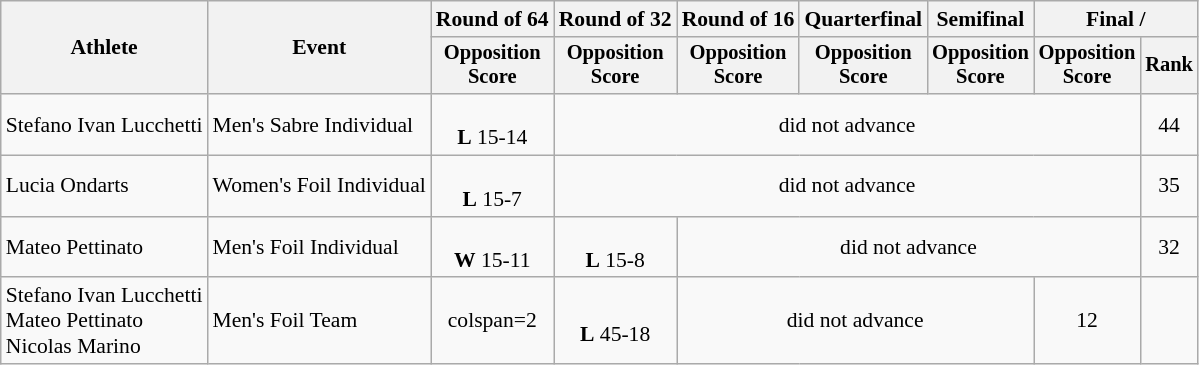<table class="wikitable" style="font-size:90%">
<tr>
<th rowspan=2>Athlete</th>
<th rowspan=2>Event</th>
<th>Round of 64</th>
<th>Round of 32</th>
<th>Round of 16</th>
<th>Quarterfinal</th>
<th>Semifinal</th>
<th colspan=2>Final / </th>
</tr>
<tr style="font-size:95%">
<th>Opposition<br>Score</th>
<th>Opposition<br>Score</th>
<th>Opposition<br>Score</th>
<th>Opposition<br>Score</th>
<th>Opposition<br>Score</th>
<th>Opposition<br>Score</th>
<th>Rank</th>
</tr>
<tr align=center>
<td align=left>Stefano Ivan Lucchetti</td>
<td align=left>Men's Sabre Individual</td>
<td><br><strong>L</strong> 15-14</td>
<td colspan=5>did not advance</td>
<td>44</td>
</tr>
<tr align=center>
<td align=left>Lucia Ondarts</td>
<td align=left>Women's Foil Individual</td>
<td><br><strong>L</strong> 15-7</td>
<td colspan=5>did not advance</td>
<td>35</td>
</tr>
<tr align=center>
<td align=left>Mateo Pettinato</td>
<td align=left>Men's Foil Individual</td>
<td><br><strong>W</strong> 15-11</td>
<td><br><strong>L</strong> 15-8</td>
<td colspan=4>did not advance</td>
<td>32</td>
</tr>
<tr align=center>
<td align=left>Stefano Ivan Lucchetti<br>Mateo Pettinato<br>Nicolas Marino</td>
<td align=left>Men's Foil Team</td>
<td>colspan=2 </td>
<td><br><strong>L</strong> 45-18</td>
<td colspan=3>did not advance</td>
<td>12</td>
</tr>
</table>
